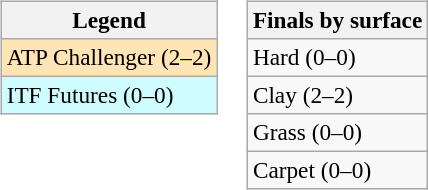<table>
<tr valign=top>
<td><br><table class=wikitable style=font-size:97%>
<tr>
<th>Legend</th>
</tr>
<tr bgcolor=moccasin>
<td>ATP Challenger (2–2)</td>
</tr>
<tr bgcolor=cffcff>
<td>ITF Futures (0–0)</td>
</tr>
</table>
</td>
<td><br><table class=wikitable style=font-size:97%>
<tr>
<th>Finals by surface</th>
</tr>
<tr>
<td>Hard (0–0)</td>
</tr>
<tr>
<td>Clay (2–2)</td>
</tr>
<tr>
<td>Grass (0–0)</td>
</tr>
<tr>
<td>Carpet (0–0)</td>
</tr>
</table>
</td>
</tr>
</table>
